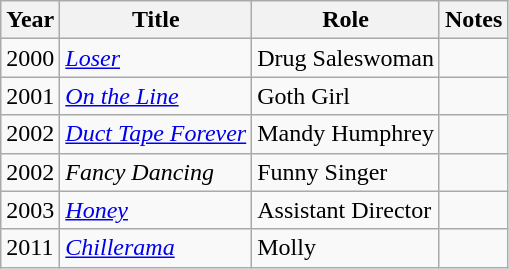<table class="wikitable sortable">
<tr>
<th>Year</th>
<th>Title</th>
<th>Role</th>
<th class="unsortable">Notes</th>
</tr>
<tr>
<td>2000</td>
<td><a href='#'><em>Loser</em></a></td>
<td>Drug Saleswoman</td>
<td></td>
</tr>
<tr>
<td>2001</td>
<td><a href='#'><em>On the Line</em></a></td>
<td>Goth Girl</td>
<td></td>
</tr>
<tr>
<td>2002</td>
<td><em><a href='#'>Duct Tape Forever</a></em></td>
<td>Mandy Humphrey</td>
<td></td>
</tr>
<tr>
<td>2002</td>
<td><em>Fancy Dancing</em></td>
<td>Funny Singer</td>
<td></td>
</tr>
<tr>
<td>2003</td>
<td><a href='#'><em>Honey</em></a></td>
<td>Assistant Director</td>
<td></td>
</tr>
<tr>
<td>2011</td>
<td><em><a href='#'>Chillerama</a></em></td>
<td>Molly</td>
<td></td>
</tr>
</table>
